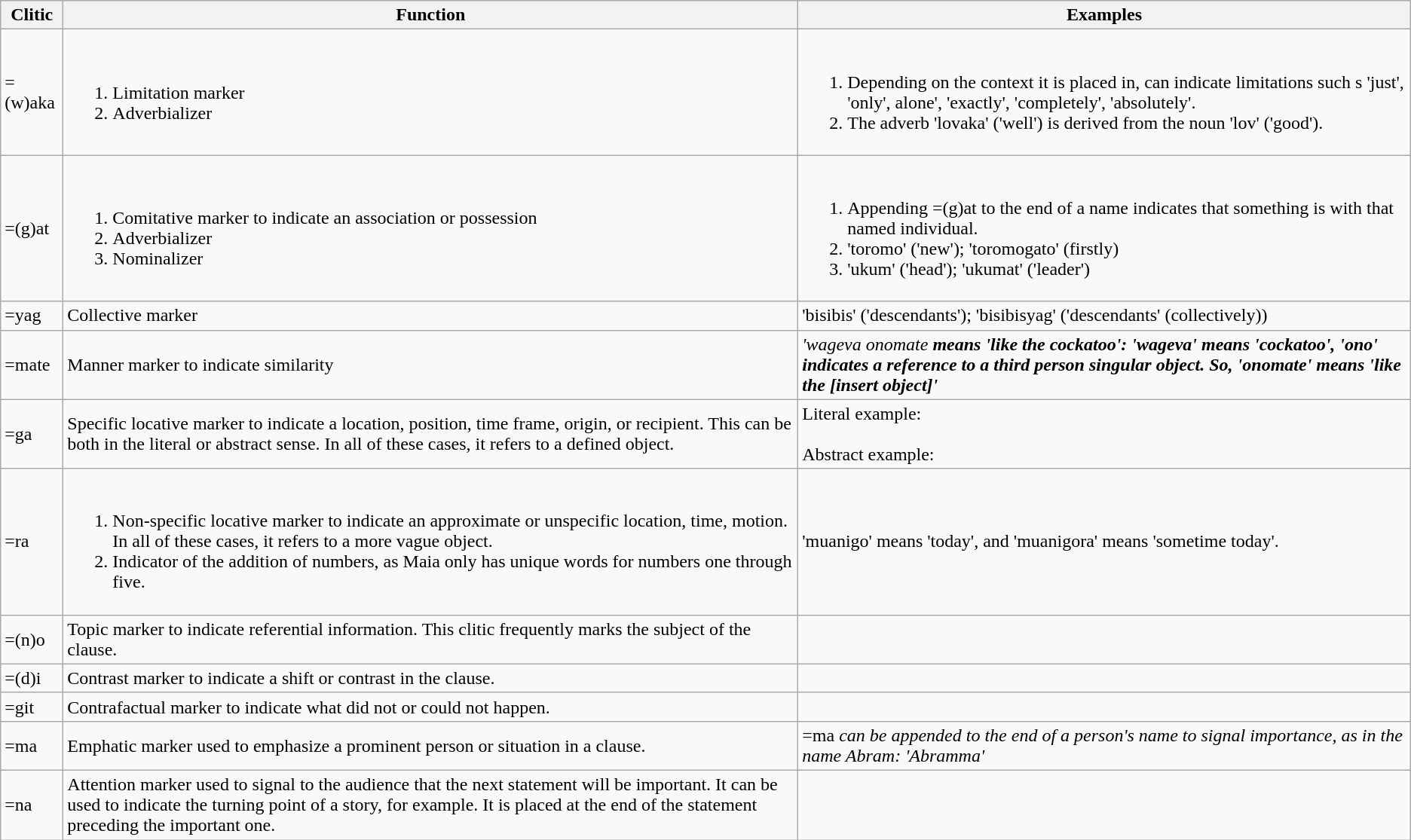<table class="wikitable">
<tr>
<th>Clitic</th>
<th>Function</th>
<th>Examples</th>
</tr>
<tr>
<td>=(w)aka</td>
<td><br><ol><li>Limitation marker</li><li>Adverbializer</li></ol></td>
<td><br><ol><li>Depending on the context it is placed in, can indicate limitations such s 'just', 'only', alone', 'exactly', 'completely', 'absolutely'.</li><li>The adverb 'lovaka' ('well') is derived from the noun 'lov' ('good').</li></ol></td>
</tr>
<tr>
<td>=(g)at</td>
<td><br><ol><li>Comitative marker to indicate an association or possession</li><li>Adverbializer</li><li>Nominalizer</li></ol></td>
<td><br><ol><li>Appending =(g)at to the end of a name indicates that something is with that named individual.</li><li>'toromo' ('new'); 'toromogato' (firstly)</li><li>'ukum' ('head'); 'ukumat' ('leader')</li></ol></td>
</tr>
<tr>
<td>=yag</td>
<td>Collective marker</td>
<td>'bisibis' ('descendants'); 'bisibisyag' ('descendants' (collectively))</td>
</tr>
<tr>
<td>=mate</td>
<td>Manner marker to indicate similarity</td>
<td><em>'wageva onomate<strong> means 'like the cockatoo': 'wageva' means 'cockatoo', 'ono' indicates a reference to a third person singular object. So, 'onomate' means 'like the [insert object]'</td>
</tr>
<tr>
<td>=ga</td>
<td>Specific locative marker to indicate a location, position, time frame, origin, or recipient. This can be both in the literal or abstract sense. In all of these cases, it refers to a defined object.</td>
<td>Literal example:<br><br>Abstract example:
</td>
</tr>
<tr>
<td>=ra</td>
<td><br><ol><li>Non-specific locative marker to indicate an approximate or unspecific location, time, motion. In all of these cases, it refers to a more vague object.</li><li>Indicator of the addition of numbers, as Maia only has unique words for numbers one through five.</li></ol></td>
<td>'muanigo' means 'today', and 'muanigora' means 'sometime today'.<br></td>
</tr>
<tr>
<td>=(n)o</td>
<td>Topic marker to indicate referential information. This clitic frequently marks the subject of the clause.</td>
<td></td>
</tr>
<tr>
<td>=(d)i</td>
<td>Contrast marker to indicate a shift or contrast in the clause.</td>
<td></td>
</tr>
<tr>
<td>=git</td>
<td>Contrafactual marker to indicate what did not or could not happen.</td>
<td></td>
</tr>
<tr>
<td>=ma</td>
<td>Emphatic marker used to emphasize a prominent person or situation in a clause.</td>
<td></em>=ma<em> can be appended to the end of a person's name to signal importance, as in the name Abram: 'Abramma'</td>
</tr>
<tr>
<td>=na</td>
<td>Attention marker used to signal to the audience that the next statement will be important. It can be used to indicate the turning point of a story, for example. It is placed at the end of the statement preceding the important one.</td>
<td></td>
</tr>
</table>
